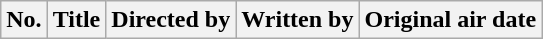<table class="wikitable plainrowheaders">
<tr>
<th style="background:#;">No.</th>
<th style="background:#;">Title</th>
<th style="background:#;">Directed by</th>
<th style="background:#;">Written by</th>
<th style="background:#;">Original air date<br>











</th>
</tr>
</table>
